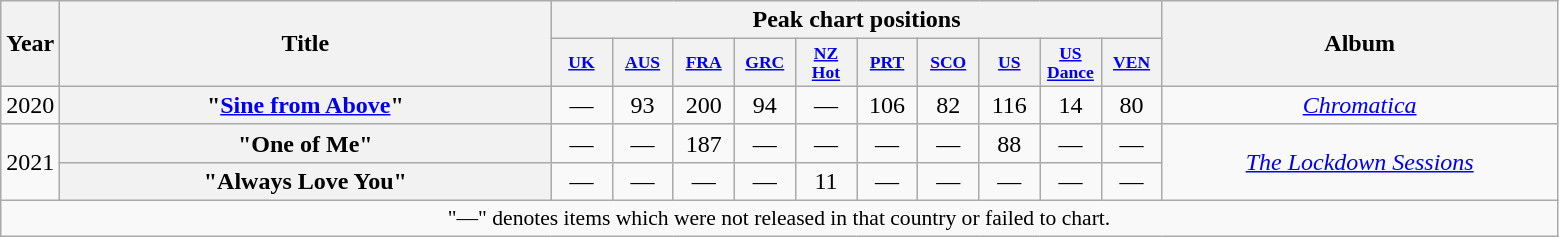<table class="wikitable plainrowheaders" style="text-align:center;">
<tr>
<th scope="col" rowspan="2" style="width:1em;">Year</th>
<th scope="col" rowspan="2" style="width:20em;">Title</th>
<th scope="col" colspan="10">Peak chart positions</th>
<th scope="col" rowspan="2" style="width:16em;">Album</th>
</tr>
<tr style="font-size:small;">
<th scope="col" style="width:3em;font-size:90%"><a href='#'>UK</a><br></th>
<th scope="col" style="width:3em;font-size:90%"><a href='#'>AUS</a><br></th>
<th scope="col" style="width:3em;font-size:90%"><a href='#'>FRA</a><br></th>
<th scope="col" style="width:3em;font-size:90%"><a href='#'>GRC</a><br></th>
<th scope="col" style="width:3em;font-size:90%"><a href='#'>NZ<br>Hot</a><br></th>
<th scope="col" style="width:3em;font-size:90%"><a href='#'>PRT</a><br></th>
<th scope="col" style="width:3em;font-size:90%"><a href='#'>SCO</a><br></th>
<th scope="col" style="width:3em;font-size:90%"><a href='#'>US</a><br></th>
<th style="width:3em;font-size:90%"><a href='#'>US Dance</a><br></th>
<th style="width:3em;font-size:90%"><a href='#'>VEN</a><br></th>
</tr>
<tr>
<td>2020</td>
<th scope="row">"<a href='#'>Sine from Above</a>"<br></th>
<td>—</td>
<td>93</td>
<td>200</td>
<td>94</td>
<td>—</td>
<td>106</td>
<td>82</td>
<td>116</td>
<td>14</td>
<td>80</td>
<td><em><a href='#'>Chromatica</a></em></td>
</tr>
<tr>
<td rowspan="2">2021</td>
<th scope="row">"One of Me"<br></th>
<td>—</td>
<td>—</td>
<td>187</td>
<td>—</td>
<td>—</td>
<td>—</td>
<td>—</td>
<td>88</td>
<td>—</td>
<td>—</td>
<td rowspan="2"><em><a href='#'>The Lockdown Sessions</a></em></td>
</tr>
<tr>
<th scope="row">"Always Love You"<br></th>
<td>—</td>
<td>—</td>
<td>—</td>
<td>—</td>
<td>11</td>
<td>—</td>
<td>—</td>
<td>—</td>
<td>—</td>
<td>—</td>
</tr>
<tr>
<td colspan="16"  style="text-align:center; font-size:90%;">"—" denotes items which were not released in that country or failed to chart.</td>
</tr>
</table>
